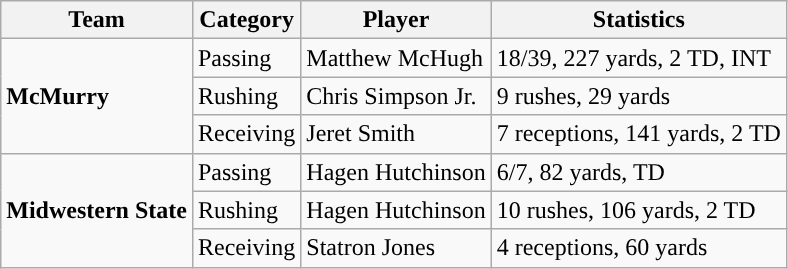<table class="wikitable" style="float: left;">
<tr>
<th>Team</th>
<th>Category</th>
<th>Player</th>
<th>Statistics</th>
</tr>
<tr>
<td rowspan=3><strong>McMurry</strong></td>
<td>Passing</td>
<td>Matthew McHugh</td>
<td>18/39, 227 yards, 2 TD, INT</td>
</tr>
<tr>
<td>Rushing</td>
<td>Chris Simpson Jr.</td>
<td>9 rushes, 29 yards</td>
</tr>
<tr>
<td>Receiving</td>
<td>Jeret Smith</td>
<td>7 receptions, 141 yards, 2 TD</td>
</tr>
<tr>
<td rowspan=3><strong>Midwestern State</strong></td>
<td>Passing</td>
<td>Hagen Hutchinson</td>
<td>6/7, 82 yards, TD</td>
</tr>
<tr>
<td>Rushing</td>
<td>Hagen Hutchinson</td>
<td>10 rushes, 106 yards, 2 TD</td>
</tr>
<tr>
<td>Receiving</td>
<td>Statron Jones</td>
<td>4 receptions, 60 yards</td>
</tr>
</table>
